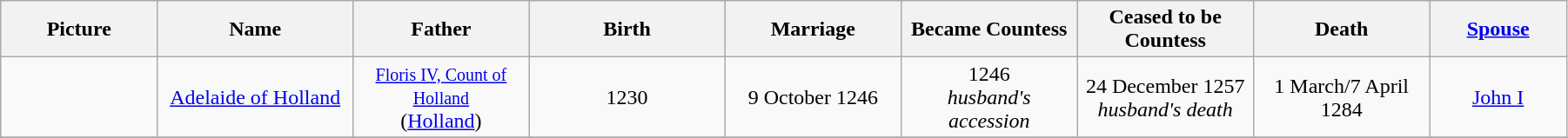<table width=95% class="wikitable">
<tr>
<th width = "8%">Picture</th>
<th width = "10%">Name</th>
<th width = "9%">Father</th>
<th width = "10%">Birth</th>
<th width = "9%">Marriage</th>
<th width = "9%">Became Countess</th>
<th width = "9%">Ceased to be Countess</th>
<th width = "9%">Death</th>
<th width = "7%"><a href='#'>Spouse</a></th>
</tr>
<tr>
<td align="center"></td>
<td align="center"><a href='#'>Adelaide of Holland</a></td>
<td align="center"><small><a href='#'>Floris IV, Count of Holland</a></small><br>(<a href='#'>Holland</a>)</td>
<td align="center">1230</td>
<td align="center">9 October 1246</td>
<td align="center">1246<br><em>husband's accession</em></td>
<td align="center">24 December 1257<br><em>husband's death</em></td>
<td align="center">1 March/7 April 1284</td>
<td align="center"><a href='#'>John I</a></td>
</tr>
<tr>
</tr>
</table>
